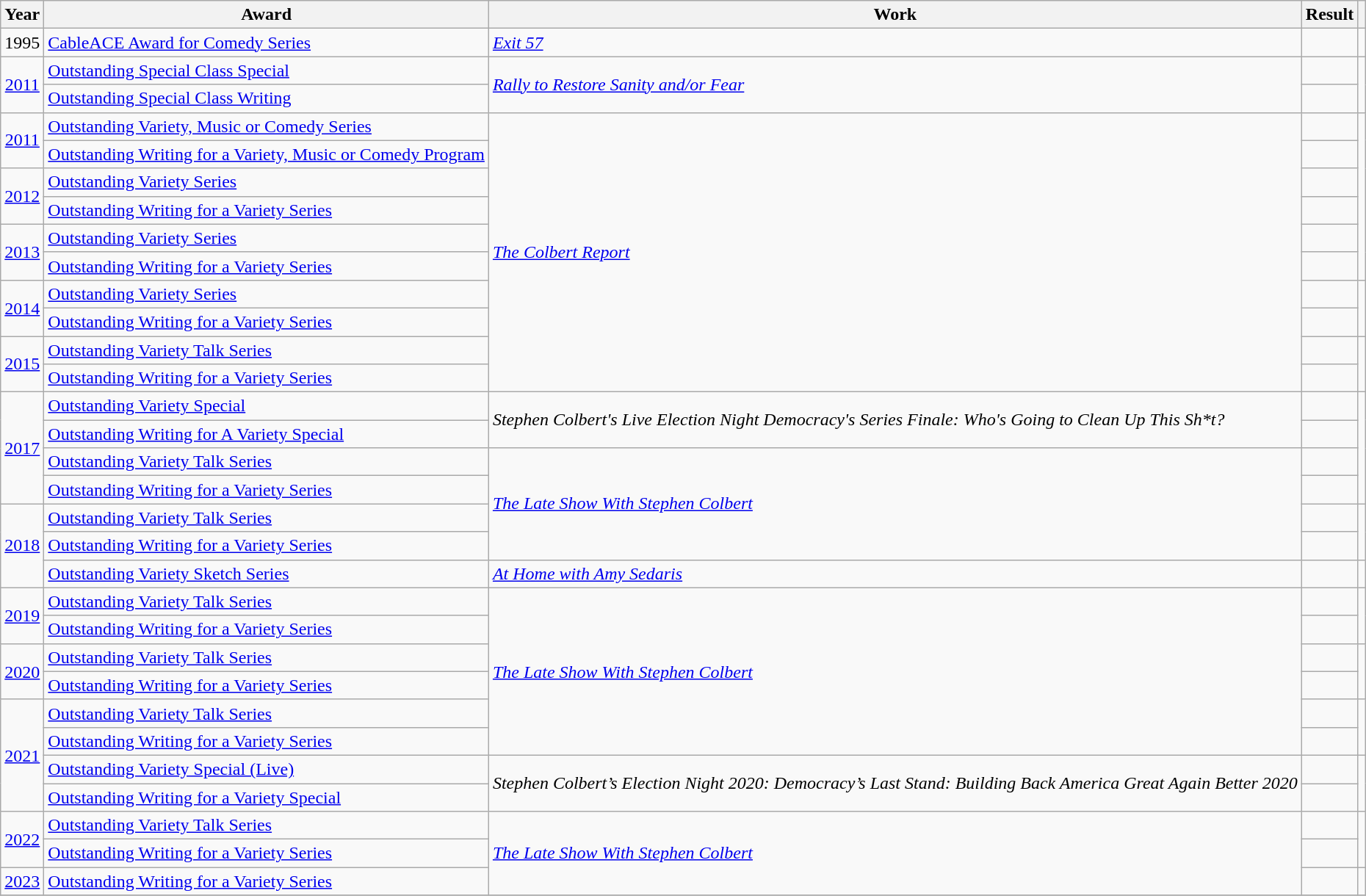<table class="wikitable sortable">
<tr>
<th>Year</th>
<th>Award</th>
<th>Work</th>
<th>Result</th>
<th scope="col" class="unsortable"></th>
</tr>
<tr>
<td style="text-align:center;",>1995</td>
<td><a href='#'>CableACE Award for Comedy Series</a></td>
<td><em><a href='#'>Exit 57</a></em></td>
<td></td>
<td></td>
</tr>
<tr>
<td style="text-align:center;", rowspan=2><a href='#'>2011</a></td>
<td><a href='#'>Outstanding Special Class Special</a></td>
<td rowspan=2><em><a href='#'>Rally to Restore Sanity and/or Fear</a></em></td>
<td></td>
<td rowspan=2></td>
</tr>
<tr>
<td><a href='#'>Outstanding Special Class Writing</a></td>
<td></td>
</tr>
<tr>
<td style="text-align:center;", rowspan=2><a href='#'>2011</a></td>
<td><a href='#'>Outstanding Variety, Music or Comedy Series</a></td>
<td rowspan=10><em><a href='#'>The Colbert Report</a></em></td>
<td></td>
</tr>
<tr>
<td><a href='#'>Outstanding Writing for a Variety, Music or Comedy Program</a></td>
<td></td>
</tr>
<tr>
<td style="text-align:center;", rowspan=2><a href='#'>2012</a></td>
<td><a href='#'>Outstanding Variety Series</a></td>
<td></td>
</tr>
<tr>
<td><a href='#'>Outstanding Writing for a Variety Series</a></td>
<td></td>
</tr>
<tr>
<td style="text-align:center;", rowspan=2><a href='#'>2013</a></td>
<td><a href='#'>Outstanding Variety Series</a></td>
<td></td>
</tr>
<tr>
<td><a href='#'>Outstanding Writing for a Variety Series</a></td>
<td></td>
</tr>
<tr>
<td style="text-align:center;", rowspan=2><a href='#'>2014</a></td>
<td><a href='#'>Outstanding Variety Series</a></td>
<td></td>
<td rowspan=2></td>
</tr>
<tr>
<td><a href='#'>Outstanding Writing for a Variety Series</a></td>
<td></td>
</tr>
<tr>
<td style="text-align:center;", rowspan=2><a href='#'>2015</a></td>
<td><a href='#'>Outstanding Variety Talk Series</a></td>
<td></td>
<td rowspan=2></td>
</tr>
<tr>
<td><a href='#'>Outstanding Writing for a Variety Series</a></td>
<td></td>
</tr>
<tr>
<td style="text-align:center;", rowspan=4><a href='#'>2017</a></td>
<td><a href='#'>Outstanding Variety Special</a></td>
<td rowspan=2><em>Stephen Colbert's Live Election Night Democracy's Series Finale: Who's Going to Clean Up This Sh*t?</em></td>
<td></td>
<td rowspan=4></td>
</tr>
<tr>
<td><a href='#'>Outstanding Writing for A Variety Special</a></td>
<td></td>
</tr>
<tr>
<td><a href='#'>Outstanding Variety Talk Series</a></td>
<td rowspan=4><em><a href='#'>The Late Show With Stephen Colbert</a></em></td>
<td></td>
</tr>
<tr>
<td><a href='#'>Outstanding Writing for a Variety Series</a></td>
<td></td>
</tr>
<tr>
<td style="text-align:center;", rowspan=3><a href='#'>2018</a></td>
<td><a href='#'>Outstanding Variety Talk Series</a></td>
<td></td>
<td rowspan=2></td>
</tr>
<tr>
<td><a href='#'>Outstanding Writing for a Variety Series</a></td>
<td></td>
</tr>
<tr>
<td><a href='#'>Outstanding Variety Sketch Series</a></td>
<td rowspan=1><em><a href='#'>At Home with Amy Sedaris</a></em></td>
<td></td>
<td></td>
</tr>
<tr>
<td style="text-align:center;", rowspan=2><a href='#'>2019</a></td>
<td><a href='#'>Outstanding Variety Talk Series</a></td>
<td rowspan=6><em><a href='#'>The Late Show With Stephen Colbert</a></em></td>
<td></td>
<td rowspan=2></td>
</tr>
<tr>
<td><a href='#'>Outstanding Writing for a Variety Series</a></td>
<td></td>
</tr>
<tr>
<td style="text-align:center;", rowspan=2><a href='#'>2020</a></td>
<td><a href='#'>Outstanding Variety Talk Series</a></td>
<td></td>
<td rowspan=2></td>
</tr>
<tr>
<td><a href='#'>Outstanding Writing for a Variety Series</a></td>
<td></td>
</tr>
<tr>
<td style="text-align:center;", rowspan=4><a href='#'>2021</a></td>
<td><a href='#'>Outstanding Variety Talk Series</a></td>
<td></td>
<td rowspan=2></td>
</tr>
<tr>
<td><a href='#'>Outstanding Writing for a Variety Series</a></td>
<td></td>
</tr>
<tr>
<td><a href='#'>Outstanding Variety Special (Live)</a></td>
<td rowspan=2><em>Stephen Colbert’s Election Night 2020: Democracy’s Last Stand: Building Back America Great Again Better 2020</em></td>
<td></td>
<td rowspan=2></td>
</tr>
<tr>
<td><a href='#'>Outstanding Writing for a Variety Special</a></td>
<td></td>
</tr>
<tr>
<td style="text-align:center;", rowspan=2><a href='#'>2022</a></td>
<td><a href='#'>Outstanding Variety Talk Series</a></td>
<td rowspan=3><em><a href='#'>The Late Show With Stephen Colbert</a></em></td>
<td></td>
<td rowspan=2></td>
</tr>
<tr>
<td><a href='#'>Outstanding Writing for a Variety Series</a></td>
<td></td>
</tr>
<tr>
<td style="text-align:center;", rowspan=1><a href='#'>2023</a></td>
<td><a href='#'>Outstanding Writing for a Variety Series</a></td>
<td></td>
<td></td>
</tr>
<tr>
</tr>
</table>
